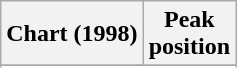<table class="wikitable sortable">
<tr>
<th align="left">Chart (1998)</th>
<th align="center">Peak<br>position</th>
</tr>
<tr>
</tr>
<tr>
</tr>
</table>
